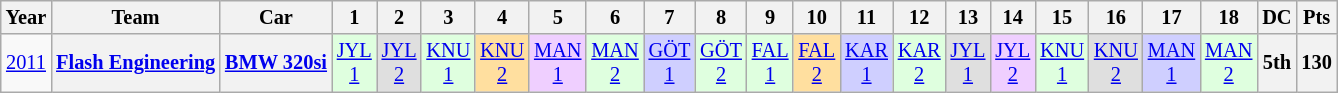<table class="wikitable" style="text-align:center; font-size:85%">
<tr>
<th>Year</th>
<th>Team</th>
<th>Car</th>
<th>1</th>
<th>2</th>
<th>3</th>
<th>4</th>
<th>5</th>
<th>6</th>
<th>7</th>
<th>8</th>
<th>9</th>
<th>10</th>
<th>11</th>
<th>12</th>
<th>13</th>
<th>14</th>
<th>15</th>
<th>16</th>
<th>17</th>
<th>18</th>
<th>DC</th>
<th>Pts</th>
</tr>
<tr>
<td><a href='#'>2011</a></td>
<th nowrap><a href='#'>Flash Engineering</a></th>
<th nowrap><a href='#'>BMW 320si</a></th>
<td style="background:#DFFFDF;"><a href='#'>JYL<br>1</a><br></td>
<td style="background:#DFDFDF;"><a href='#'>JYL<br>2</a><br></td>
<td style="background:#DFFFDF;"><a href='#'>KNU<br>1</a><br></td>
<td style="background:#FFDF9F;"><a href='#'>KNU<br>2</a><br></td>
<td style="background:#EFCFFF;"><a href='#'>MAN<br>1</a><br></td>
<td style="background:#DFFFDF;"><a href='#'>MAN<br>2</a><br></td>
<td style="background:#CFCFFF;"><a href='#'>GÖT<br>1</a><br></td>
<td style="background:#DFFFDF;"><a href='#'>GÖT<br>2</a><br></td>
<td style="background:#DFFFDF;"><a href='#'>FAL<br>1</a><br></td>
<td style="background:#FFDF9F;"><a href='#'>FAL<br>2</a><br></td>
<td style="background:#CFCFFF;"><a href='#'>KAR<br>1</a><br></td>
<td style="background:#DFFFDF;"><a href='#'>KAR<br>2</a><br></td>
<td style="background:#DFDFDF;"><a href='#'>JYL<br>1</a><br></td>
<td style="background:#EFCFFF;"><a href='#'>JYL<br>2</a><br></td>
<td style="background:#DFFFDF;"><a href='#'>KNU<br>1</a><br></td>
<td style="background:#DFDFDF;"><a href='#'>KNU<br>2</a><br></td>
<td style="background:#CFCFFF;"><a href='#'>MAN<br>1</a><br></td>
<td style="background:#DFFFDF;"><a href='#'>MAN<br>2</a><br></td>
<th>5th</th>
<th>130</th>
</tr>
</table>
